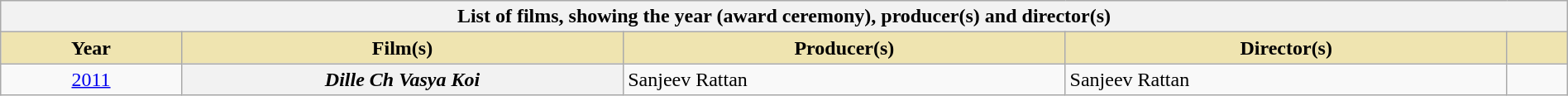<table class="wikitable plainrowheaders" style="width:100%">
<tr>
<th colspan="5">List of films, showing the year (award ceremony), producer(s) and director(s)</th>
</tr>
<tr>
<th scope="col" style="background-color:#EFE4B0;width:9%;">Year</th>
<th scope="col" style="background-color:#EFE4B0;width:22%;">Film(s)</th>
<th scope="col" style="background-color:#EFE4B0;width:22%;">Producer(s)</th>
<th scope="col" style="background-color:#EFE4B0;width:22%;">Director(s)</th>
<th scope="col" style="background-color:#EFE4B0;width:3%;" class="unsortable"></th>
</tr>
<tr>
<td style="text-align:center;"><a href='#'>2011<br></a></td>
<th scope="row"><em>Dille Ch Vasya Koi</em></th>
<td>Sanjeev Rattan</td>
<td>Sanjeev Rattan</td>
<td align="center"></td>
</tr>
</table>
